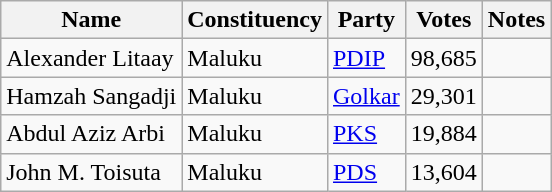<table class="wikitable sortable">
<tr>
<th>Name</th>
<th>Constituency</th>
<th>Party</th>
<th>Votes</th>
<th>Notes</th>
</tr>
<tr>
<td>Alexander Litaay</td>
<td>Maluku</td>
<td><a href='#'>PDIP</a></td>
<td>98,685</td>
<td></td>
</tr>
<tr>
<td>Hamzah Sangadji</td>
<td>Maluku</td>
<td><a href='#'>Golkar</a></td>
<td>29,301</td>
<td></td>
</tr>
<tr>
<td>Abdul Aziz Arbi</td>
<td>Maluku</td>
<td><a href='#'>PKS</a></td>
<td>19,884</td>
<td></td>
</tr>
<tr>
<td>John M. Toisuta</td>
<td>Maluku</td>
<td><a href='#'>PDS</a></td>
<td>13,604</td>
<td></td>
</tr>
</table>
